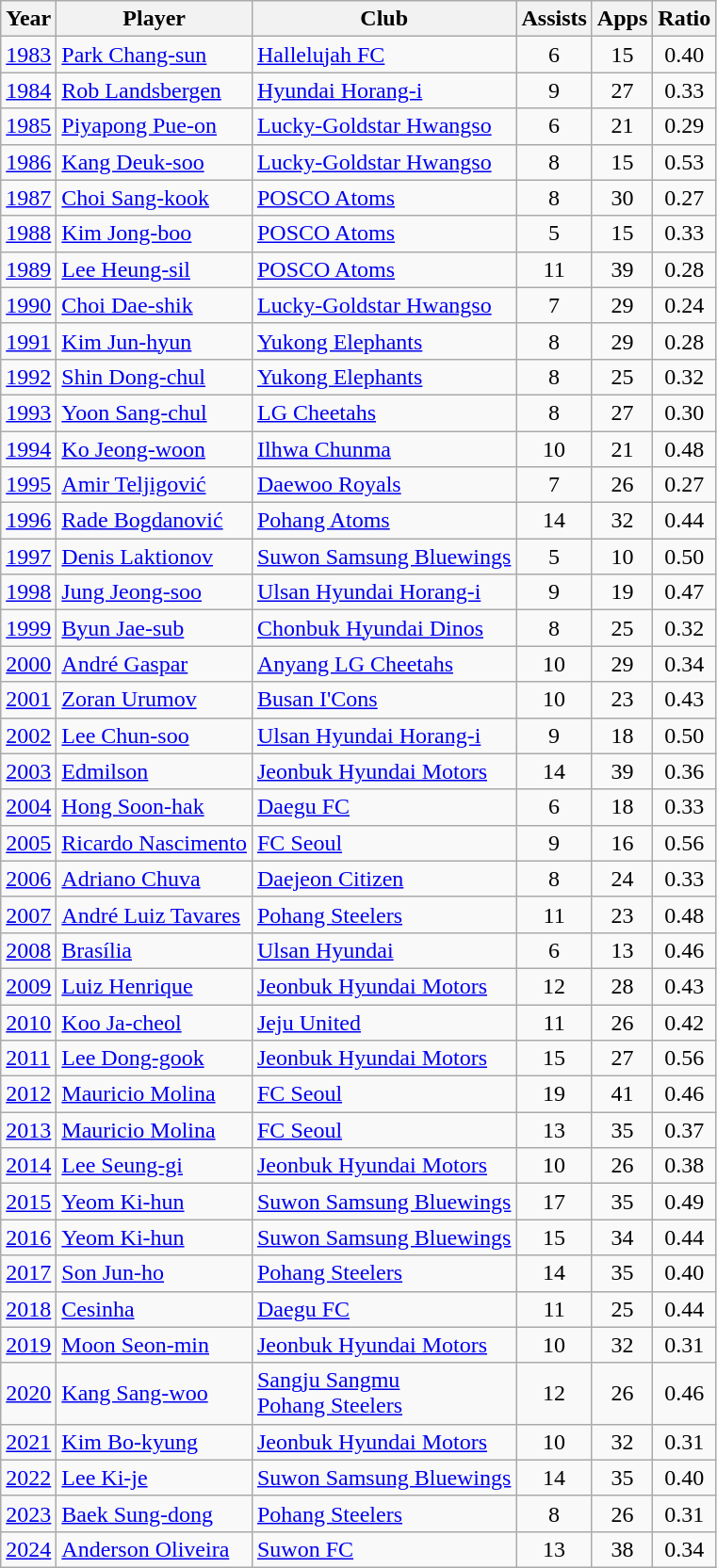<table class="wikitable sortable" border="1">
<tr>
<th>Year</th>
<th>Player</th>
<th>Club</th>
<th>Assists</th>
<th>Apps</th>
<th>Ratio</th>
</tr>
<tr>
<td><a href='#'>1983</a></td>
<td> <a href='#'>Park Chang-sun</a></td>
<td><a href='#'>Hallelujah FC</a></td>
<td align=center>6</td>
<td align=center>15</td>
<td align=center>0.40</td>
</tr>
<tr>
<td><a href='#'>1984</a></td>
<td> <a href='#'>Rob Landsbergen</a></td>
<td><a href='#'>Hyundai Horang-i</a></td>
<td align=center>9</td>
<td align=center>27</td>
<td align=center>0.33</td>
</tr>
<tr>
<td><a href='#'>1985</a></td>
<td> <a href='#'>Piyapong Pue-on</a></td>
<td><a href='#'>Lucky-Goldstar Hwangso</a></td>
<td align=center>6</td>
<td align=center>21</td>
<td align=center>0.29</td>
</tr>
<tr>
<td><a href='#'>1986</a></td>
<td> <a href='#'>Kang Deuk-soo</a></td>
<td><a href='#'>Lucky-Goldstar Hwangso</a></td>
<td align=center>8</td>
<td align=center>15</td>
<td align=center>0.53</td>
</tr>
<tr>
<td><a href='#'>1987</a></td>
<td> <a href='#'>Choi Sang-kook</a><br></td>
<td><a href='#'>POSCO Atoms</a></td>
<td align=center>8</td>
<td align=center>30</td>
<td align=center>0.27</td>
</tr>
<tr>
<td><a href='#'>1988</a></td>
<td> <a href='#'>Kim Jong-boo</a></td>
<td><a href='#'>POSCO Atoms</a></td>
<td align=center>5</td>
<td align=center>15</td>
<td align=center>0.33</td>
</tr>
<tr>
<td><a href='#'>1989</a></td>
<td> <a href='#'>Lee Heung-sil</a></td>
<td><a href='#'>POSCO Atoms</a></td>
<td align=center>11</td>
<td align=center>39</td>
<td align=center>0.28</td>
</tr>
<tr>
<td><a href='#'>1990</a></td>
<td> <a href='#'>Choi Dae-shik</a></td>
<td><a href='#'>Lucky-Goldstar Hwangso</a></td>
<td align=center>7</td>
<td align=center>29</td>
<td align=center>0.24</td>
</tr>
<tr>
<td><a href='#'>1991</a></td>
<td> <a href='#'>Kim Jun-hyun</a></td>
<td><a href='#'>Yukong Elephants</a></td>
<td align=center>8</td>
<td align=center>29</td>
<td align=center>0.28</td>
</tr>
<tr>
<td><a href='#'>1992</a></td>
<td> <a href='#'>Shin Dong-chul</a></td>
<td><a href='#'>Yukong Elephants</a></td>
<td align=center>8</td>
<td align=center>25</td>
<td align=center>0.32</td>
</tr>
<tr>
<td><a href='#'>1993</a></td>
<td> <a href='#'>Yoon Sang-chul</a></td>
<td><a href='#'>LG Cheetahs</a></td>
<td align=center>8</td>
<td align=center>27</td>
<td align=center>0.30</td>
</tr>
<tr>
<td><a href='#'>1994</a></td>
<td> <a href='#'>Ko Jeong-woon</a></td>
<td><a href='#'>Ilhwa Chunma</a></td>
<td align=center>10</td>
<td align=center>21</td>
<td align=center>0.48</td>
</tr>
<tr>
<td><a href='#'>1995</a></td>
<td> <a href='#'>Amir Teljigović</a></td>
<td><a href='#'>Daewoo Royals</a></td>
<td align=center>7</td>
<td align=center>26</td>
<td align=center>0.27</td>
</tr>
<tr>
<td><a href='#'>1996</a></td>
<td> <a href='#'>Rade Bogdanović</a></td>
<td><a href='#'>Pohang Atoms</a></td>
<td align=center>14</td>
<td align=center>32</td>
<td align=center>0.44</td>
</tr>
<tr>
<td><a href='#'>1997</a></td>
<td> <a href='#'>Denis Laktionov</a></td>
<td><a href='#'>Suwon Samsung Bluewings</a></td>
<td align=center>5</td>
<td align=center>10</td>
<td align=center>0.50</td>
</tr>
<tr>
<td><a href='#'>1998</a></td>
<td> <a href='#'>Jung Jeong-soo</a></td>
<td><a href='#'>Ulsan Hyundai Horang-i</a></td>
<td align=center>9</td>
<td align=center>19</td>
<td align=center>0.47</td>
</tr>
<tr>
<td><a href='#'>1999</a></td>
<td> <a href='#'>Byun Jae-sub</a></td>
<td><a href='#'>Chonbuk Hyundai Dinos</a></td>
<td align=center>8</td>
<td align=center>25</td>
<td align=center>0.32</td>
</tr>
<tr>
<td><a href='#'>2000</a></td>
<td> <a href='#'>André Gaspar</a></td>
<td><a href='#'>Anyang LG Cheetahs</a></td>
<td align=center>10</td>
<td align=center>29</td>
<td align=center>0.34</td>
</tr>
<tr>
<td><a href='#'>2001</a></td>
<td> <a href='#'>Zoran Urumov</a></td>
<td><a href='#'>Busan I'Cons</a></td>
<td align=center>10</td>
<td align=center>23</td>
<td align=center>0.43</td>
</tr>
<tr>
<td><a href='#'>2002</a></td>
<td> <a href='#'>Lee Chun-soo</a></td>
<td><a href='#'>Ulsan Hyundai Horang-i</a></td>
<td align=center>9</td>
<td align=center>18</td>
<td align=center>0.50</td>
</tr>
<tr>
<td><a href='#'>2003</a></td>
<td> <a href='#'>Edmilson</a></td>
<td><a href='#'>Jeonbuk Hyundai Motors</a></td>
<td align=center>14</td>
<td align=center>39</td>
<td align=center>0.36</td>
</tr>
<tr>
<td><a href='#'>2004</a></td>
<td> <a href='#'>Hong Soon-hak</a></td>
<td><a href='#'>Daegu FC</a></td>
<td align=center>6</td>
<td align=center>18</td>
<td align=center>0.33</td>
</tr>
<tr>
<td><a href='#'>2005</a></td>
<td> <a href='#'>Ricardo Nascimento</a></td>
<td><a href='#'>FC Seoul</a></td>
<td align=center>9</td>
<td align=center>16</td>
<td align=center>0.56</td>
</tr>
<tr>
<td><a href='#'>2006</a></td>
<td> <a href='#'>Adriano Chuva</a></td>
<td><a href='#'>Daejeon Citizen</a></td>
<td align=center>8</td>
<td align=center>24</td>
<td align=center>0.33</td>
</tr>
<tr>
<td><a href='#'>2007</a></td>
<td> <a href='#'>André Luiz Tavares</a></td>
<td><a href='#'>Pohang Steelers</a></td>
<td align=center>11</td>
<td align=center>23</td>
<td align=center>0.48</td>
</tr>
<tr>
<td><a href='#'>2008</a></td>
<td> <a href='#'>Brasília</a></td>
<td><a href='#'>Ulsan Hyundai</a></td>
<td align=center>6</td>
<td align=center>13</td>
<td align=center>0.46</td>
</tr>
<tr>
<td><a href='#'>2009</a></td>
<td> <a href='#'>Luiz Henrique</a></td>
<td><a href='#'>Jeonbuk Hyundai Motors</a></td>
<td align=center>12</td>
<td align=center>28</td>
<td align=center>0.43</td>
</tr>
<tr>
<td><a href='#'>2010</a></td>
<td> <a href='#'>Koo Ja-cheol</a></td>
<td><a href='#'>Jeju United</a></td>
<td align=center>11</td>
<td align=center>26</td>
<td align=center>0.42</td>
</tr>
<tr>
<td><a href='#'>2011</a></td>
<td> <a href='#'>Lee Dong-gook</a></td>
<td><a href='#'>Jeonbuk Hyundai Motors</a></td>
<td align=center>15</td>
<td align=center>27</td>
<td align=center>0.56</td>
</tr>
<tr>
<td><a href='#'>2012</a></td>
<td> <a href='#'>Mauricio Molina</a></td>
<td><a href='#'>FC Seoul</a></td>
<td align=center>19</td>
<td align=center>41</td>
<td align=center>0.46</td>
</tr>
<tr>
<td><a href='#'>2013</a></td>
<td> <a href='#'>Mauricio Molina</a></td>
<td><a href='#'>FC Seoul</a></td>
<td align=center>13</td>
<td align=center>35</td>
<td align=center>0.37</td>
</tr>
<tr>
<td><a href='#'>2014</a></td>
<td> <a href='#'>Lee Seung-gi</a></td>
<td><a href='#'>Jeonbuk Hyundai Motors</a></td>
<td align=center>10</td>
<td align=center>26</td>
<td align=center>0.38</td>
</tr>
<tr>
<td><a href='#'>2015</a></td>
<td> <a href='#'>Yeom Ki-hun</a></td>
<td><a href='#'>Suwon Samsung Bluewings</a></td>
<td align=center>17</td>
<td align=center>35</td>
<td align=center>0.49</td>
</tr>
<tr>
<td><a href='#'>2016</a></td>
<td> <a href='#'>Yeom Ki-hun</a></td>
<td><a href='#'>Suwon Samsung Bluewings</a></td>
<td align=center>15</td>
<td align=center>34</td>
<td align=center>0.44</td>
</tr>
<tr>
<td><a href='#'>2017</a></td>
<td> <a href='#'>Son Jun-ho</a></td>
<td><a href='#'>Pohang Steelers</a></td>
<td align=center>14</td>
<td align=center>35</td>
<td align=center>0.40</td>
</tr>
<tr>
<td><a href='#'>2018</a></td>
<td> <a href='#'>Cesinha</a></td>
<td><a href='#'>Daegu FC</a></td>
<td align=center>11</td>
<td align=center>25</td>
<td align=center>0.44</td>
</tr>
<tr>
<td><a href='#'>2019</a></td>
<td> <a href='#'>Moon Seon-min</a></td>
<td><a href='#'>Jeonbuk Hyundai Motors</a></td>
<td align=center>10</td>
<td align=center>32</td>
<td align=center>0.31</td>
</tr>
<tr>
<td><a href='#'>2020</a></td>
<td> <a href='#'>Kang Sang-woo</a></td>
<td><a href='#'>Sangju Sangmu</a><br><a href='#'>Pohang Steelers</a></td>
<td align=center>12</td>
<td align=center>26</td>
<td align=center>0.46</td>
</tr>
<tr>
<td><a href='#'>2021</a></td>
<td> <a href='#'>Kim Bo-kyung</a></td>
<td><a href='#'>Jeonbuk Hyundai Motors</a></td>
<td align=center>10</td>
<td align=center>32</td>
<td align=center>0.31</td>
</tr>
<tr>
<td><a href='#'>2022</a></td>
<td> <a href='#'>Lee Ki-je</a></td>
<td><a href='#'>Suwon Samsung Bluewings</a></td>
<td align=center>14</td>
<td align=center>35</td>
<td align=center>0.40</td>
</tr>
<tr>
<td><a href='#'>2023</a></td>
<td> <a href='#'>Baek Sung-dong</a></td>
<td><a href='#'>Pohang Steelers</a></td>
<td align=center>8</td>
<td align=center>26</td>
<td align=center>0.31</td>
</tr>
<tr>
<td><a href='#'>2024</a></td>
<td> <a href='#'>Anderson Oliveira</a></td>
<td><a href='#'>Suwon FC</a></td>
<td align=center>13</td>
<td align=center>38</td>
<td align=center>0.34</td>
</tr>
</table>
